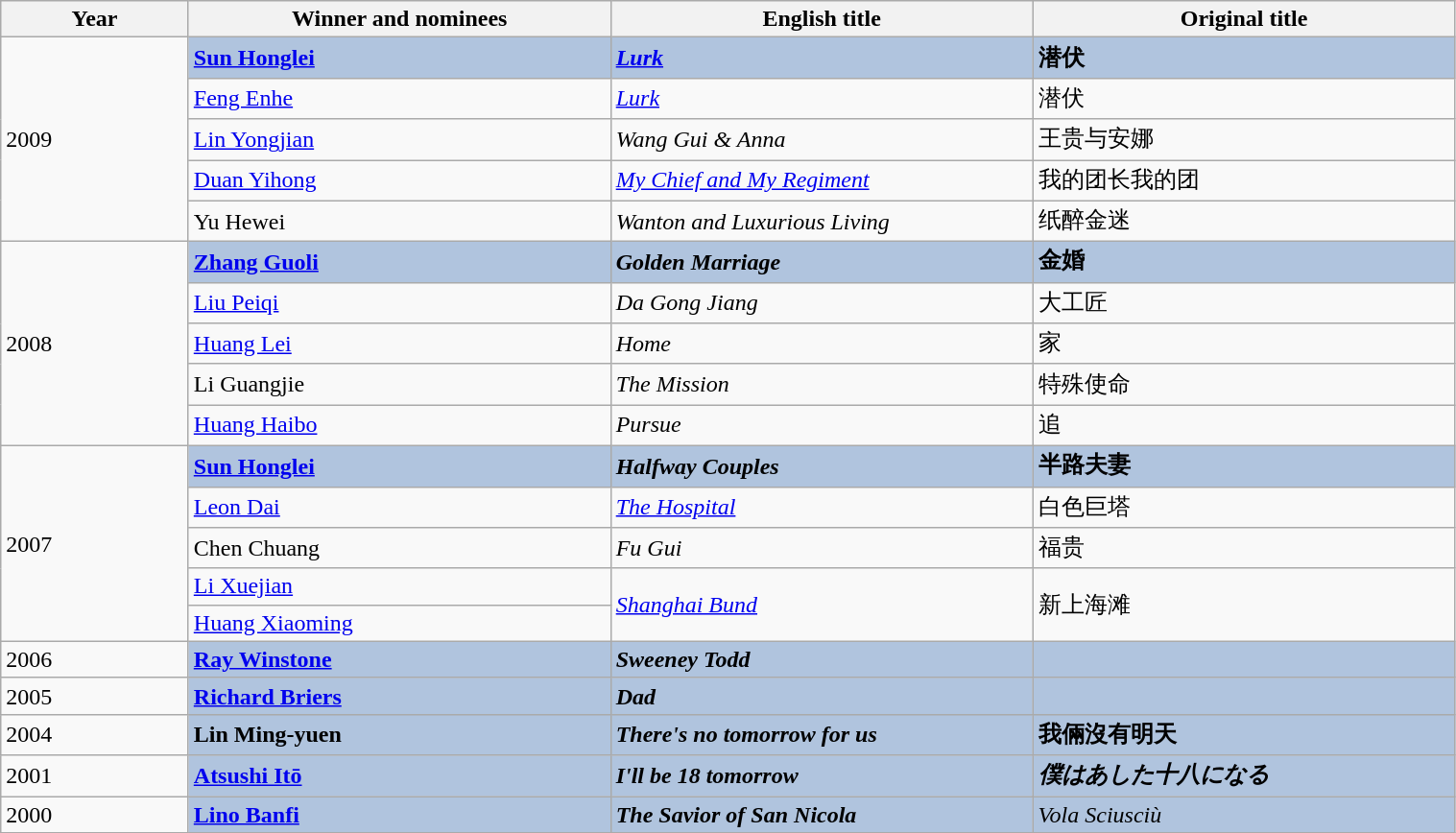<table class="wikitable" width="80%">
<tr>
<th width="8%"><strong>Year</strong></th>
<th width="18%"><strong>Winner and nominees</strong></th>
<th width="18%"><strong>English title</strong></th>
<th width="18%"><strong>Original title</strong></th>
</tr>
<tr>
<td rowspan=5>2009</td>
<td style="background:#B0C4DE;"><strong><a href='#'>Sun Honglei</a></strong></td>
<td style="background:#B0C4DE;"><strong><em><a href='#'>Lurk</a></em></strong></td>
<td style="background:#B0C4DE;"><strong>潜伏</strong></td>
</tr>
<tr>
<td><a href='#'>Feng Enhe</a></td>
<td><em><a href='#'>Lurk</a></em></td>
<td>潜伏</td>
</tr>
<tr>
<td><a href='#'>Lin Yongjian</a></td>
<td><em>Wang Gui & Anna</em></td>
<td>王贵与安娜</td>
</tr>
<tr>
<td><a href='#'>Duan Yihong</a></td>
<td><em><a href='#'>My Chief and My Regiment</a></em></td>
<td>我的团长我的团</td>
</tr>
<tr>
<td>Yu Hewei</td>
<td><em>Wanton and Luxurious Living</em></td>
<td>纸醉金迷</td>
</tr>
<tr>
<td rowspan=5>2008</td>
<td style="background:#B0C4DE;"><strong><a href='#'>Zhang Guoli</a></strong></td>
<td style="background:#B0C4DE;"><strong><em>Golden Marriage </em></strong></td>
<td style="background:#B0C4DE;"><strong>金婚</strong></td>
</tr>
<tr>
<td><a href='#'>Liu Peiqi</a></td>
<td><em>Da Gong Jiang</em></td>
<td>大工匠</td>
</tr>
<tr>
<td><a href='#'>Huang Lei</a></td>
<td><em>Home</em></td>
<td>家</td>
</tr>
<tr>
<td>Li Guangjie</td>
<td><em>The Mission</em></td>
<td>特殊使命</td>
</tr>
<tr>
<td><a href='#'>Huang Haibo</a></td>
<td><em>Pursue</em></td>
<td>追</td>
</tr>
<tr>
<td rowspan=5>2007</td>
<td style="background:#B0C4DE;"><strong><a href='#'>Sun Honglei</a></strong></td>
<td style="background:#B0C4DE;"><strong><em>Halfway Couples</em></strong></td>
<td style="background:#B0C4DE;"><strong>半路夫妻</strong></td>
</tr>
<tr>
<td><a href='#'>Leon Dai</a></td>
<td><em><a href='#'>The Hospital</a></em></td>
<td>白色巨塔</td>
</tr>
<tr>
<td>Chen Chuang</td>
<td><em>Fu Gui</em></td>
<td>福贵</td>
</tr>
<tr>
<td><a href='#'>Li Xuejian</a></td>
<td rowspan=2><em><a href='#'>Shanghai Bund</a></em></td>
<td rowspan=2>新上海滩</td>
</tr>
<tr>
<td><a href='#'>Huang Xiaoming</a></td>
</tr>
<tr>
<td rowspan=1>2006</td>
<td style="background:#B0C4DE;"><strong><a href='#'>Ray Winstone</a></strong></td>
<td style="background:#B0C4DE;"><strong><em>Sweeney Todd</em></strong></td>
<td style="background:#B0C4DE;"></td>
</tr>
<tr>
<td rowspan=1>2005</td>
<td style="background:#B0C4DE;"><strong><a href='#'>Richard Briers</a></strong></td>
<td style="background:#B0C4DE;"><strong><em>Dad</em></strong></td>
<td style="background:#B0C4DE;"></td>
</tr>
<tr>
<td rowspan=1>2004</td>
<td style="background:#B0C4DE;"><strong>Lin Ming-yuen</strong></td>
<td style="background:#B0C4DE;"><strong><em>There's no tomorrow for us</em></strong></td>
<td style="background:#B0C4DE;"><strong>我倆沒有明天</strong></td>
</tr>
<tr>
<td rowspan=1>2001</td>
<td style="background:#B0C4DE;"><strong><a href='#'>Atsushi Itō</a></strong></td>
<td style="background:#B0C4DE;"><strong><em>I'll be 18 tomorrow</em></strong></td>
<td style="background:#B0C4DE;"><strong><em>僕はあした十八になる</em></strong></td>
</tr>
<tr>
<td rowspan=1>2000</td>
<td style="background:#B0C4DE;"><strong><a href='#'>Lino Banfi</a></strong></td>
<td style="background:#B0C4DE;"><strong><em>The Savior of San Nicola</em></strong></td>
<td style="background:#B0C4DE;"><em>Vola Sciusciù</em></td>
</tr>
<tr>
</tr>
</table>
